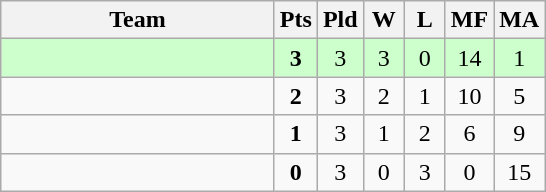<table class=wikitable style="text-align:center">
<tr>
<th width=175>Team</th>
<th width=20>Pts</th>
<th width=20>Pld</th>
<th width=20>W</th>
<th width=20>L</th>
<th width=20>MF</th>
<th width=20>MA</th>
</tr>
<tr bgcolor=#ccffcc>
<td style="text-align:left"></td>
<td><strong>3</strong></td>
<td>3</td>
<td>3</td>
<td>0</td>
<td>14</td>
<td>1</td>
</tr>
<tr>
<td style="text-align:left"></td>
<td><strong>2</strong></td>
<td>3</td>
<td>2</td>
<td>1</td>
<td>10</td>
<td>5</td>
</tr>
<tr>
<td style="text-align:left"></td>
<td><strong>1</strong></td>
<td>3</td>
<td>1</td>
<td>2</td>
<td>6</td>
<td>9</td>
</tr>
<tr>
<td style="text-align:left"></td>
<td><strong>0</strong></td>
<td>3</td>
<td>0</td>
<td>3</td>
<td>0</td>
<td>15</td>
</tr>
</table>
